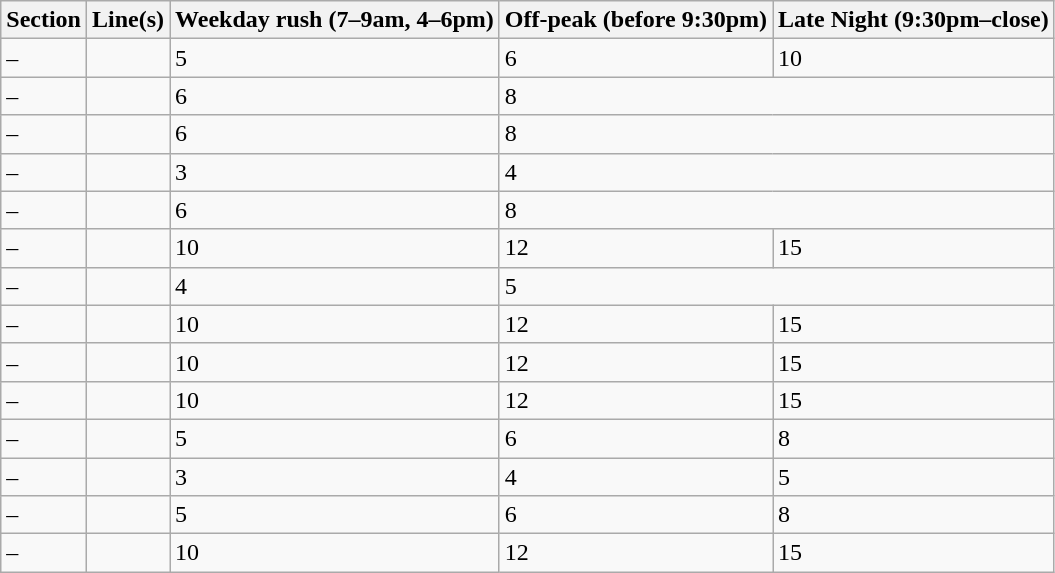<table class="wikitable">
<tr>
<th>Section</th>
<th>Line(s)</th>
<th>Weekday rush (7–9am, 4–6pm)</th>
<th>Off-peak (before 9:30pm)</th>
<th>Late Night (9:30pm–close)</th>
</tr>
<tr>
<td> – </td>
<td></td>
<td>5</td>
<td>6</td>
<td>10</td>
</tr>
<tr>
<td> – </td>
<td></td>
<td colspan="1">6</td>
<td colspan="2">8</td>
</tr>
<tr>
<td> – </td>
<td></td>
<td colspan="1">6</td>
<td colspan="2">8</td>
</tr>
<tr>
<td> – </td>
<td> </td>
<td colspan="1">3</td>
<td colspan="2">4</td>
</tr>
<tr>
<td> – </td>
<td></td>
<td colspan="1">6</td>
<td colspan="2">8</td>
</tr>
<tr>
<td> – </td>
<td></td>
<td>10</td>
<td>12</td>
<td>15</td>
</tr>
<tr>
<td> – </td>
<td> </td>
<td colspan="1">4</td>
<td colspan="2">5</td>
</tr>
<tr>
<td> – </td>
<td></td>
<td>10</td>
<td>12</td>
<td>15</td>
</tr>
<tr>
<td> – </td>
<td></td>
<td>10</td>
<td>12</td>
<td>15</td>
</tr>
<tr>
<td> – </td>
<td></td>
<td>10</td>
<td>12</td>
<td>15</td>
</tr>
<tr>
<td> – </td>
<td> </td>
<td>5</td>
<td>6</td>
<td>8</td>
</tr>
<tr>
<td> – </td>
<td>  </td>
<td>3</td>
<td>4</td>
<td>5</td>
</tr>
<tr>
<td> – </td>
<td> </td>
<td>5</td>
<td>6</td>
<td>8</td>
</tr>
<tr>
<td> – </td>
<td></td>
<td>10</td>
<td>12</td>
<td>15</td>
</tr>
</table>
